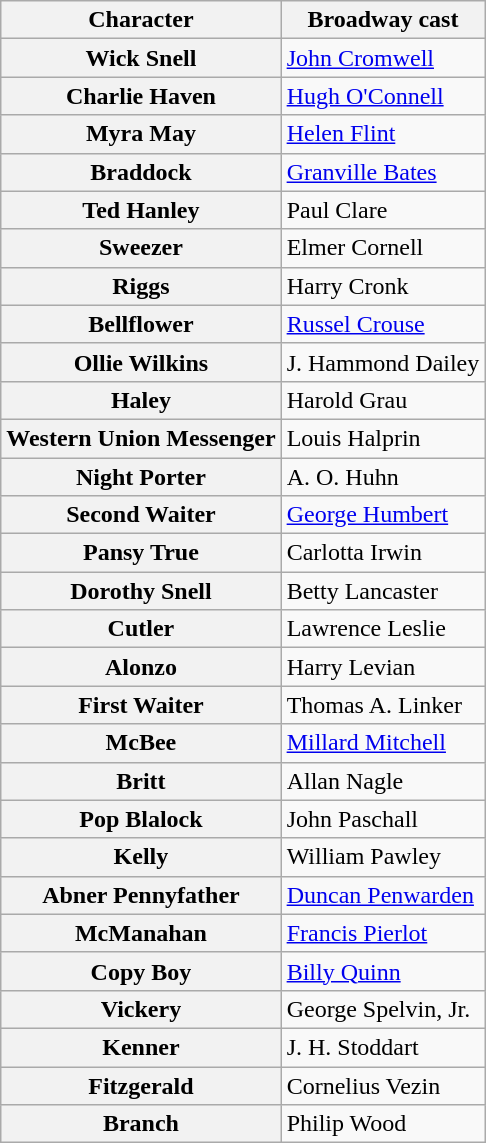<table class="wikitable sortable plainrowheaders">
<tr>
<th scope="col">Character</th>
<th scope="col">Broadway cast</th>
</tr>
<tr>
<th scope="row">Wick Snell</th>
<td><a href='#'>John Cromwell</a></td>
</tr>
<tr>
<th scope="row">Charlie Haven</th>
<td><a href='#'>Hugh O'Connell</a></td>
</tr>
<tr>
<th scope="row">Myra May</th>
<td><a href='#'>Helen Flint</a></td>
</tr>
<tr>
<th scope="row">Braddock</th>
<td><a href='#'>Granville Bates</a></td>
</tr>
<tr>
<th scope="row">Ted Hanley</th>
<td>Paul Clare</td>
</tr>
<tr>
<th scope="row">Sweezer</th>
<td>Elmer Cornell</td>
</tr>
<tr>
<th scope="row">Riggs</th>
<td>Harry Cronk</td>
</tr>
<tr>
<th scope="row">Bellflower</th>
<td><a href='#'>Russel Crouse</a></td>
</tr>
<tr>
<th scope="row">Ollie Wilkins</th>
<td>J. Hammond Dailey</td>
</tr>
<tr>
<th scope="row">Haley</th>
<td>Harold Grau</td>
</tr>
<tr>
<th scope="row">Western Union Messenger</th>
<td>Louis Halprin</td>
</tr>
<tr>
<th scope="row">Night Porter</th>
<td>A. O. Huhn</td>
</tr>
<tr>
<th scope="row">Second Waiter</th>
<td><a href='#'>George Humbert</a></td>
</tr>
<tr>
<th scope="row">Pansy True</th>
<td>Carlotta Irwin</td>
</tr>
<tr>
<th scope="row">Dorothy Snell</th>
<td>Betty Lancaster</td>
</tr>
<tr>
<th scope="row">Cutler</th>
<td>Lawrence Leslie</td>
</tr>
<tr>
<th scope="row">Alonzo</th>
<td>Harry Levian</td>
</tr>
<tr>
<th scope="row">First Waiter</th>
<td>Thomas A. Linker</td>
</tr>
<tr>
<th scope="row">McBee</th>
<td><a href='#'>Millard Mitchell</a></td>
</tr>
<tr>
<th scope="row">Britt</th>
<td>Allan Nagle</td>
</tr>
<tr>
<th scope="row">Pop Blalock</th>
<td>John Paschall</td>
</tr>
<tr>
<th scope="row">Kelly</th>
<td>William Pawley</td>
</tr>
<tr>
<th scope="row">Abner Pennyfather</th>
<td><a href='#'>Duncan Penwarden</a></td>
</tr>
<tr>
<th scope="row">McManahan</th>
<td><a href='#'>Francis Pierlot</a></td>
</tr>
<tr>
<th scope="row">Copy Boy</th>
<td><a href='#'>Billy Quinn</a></td>
</tr>
<tr>
<th scope="row">Vickery</th>
<td>George Spelvin, Jr.</td>
</tr>
<tr>
<th scope="row">Kenner</th>
<td>J. H. Stoddart</td>
</tr>
<tr>
<th scope="row">Fitzgerald</th>
<td>Cornelius Vezin</td>
</tr>
<tr>
<th scope="row">Branch</th>
<td>Philip Wood</td>
</tr>
</table>
